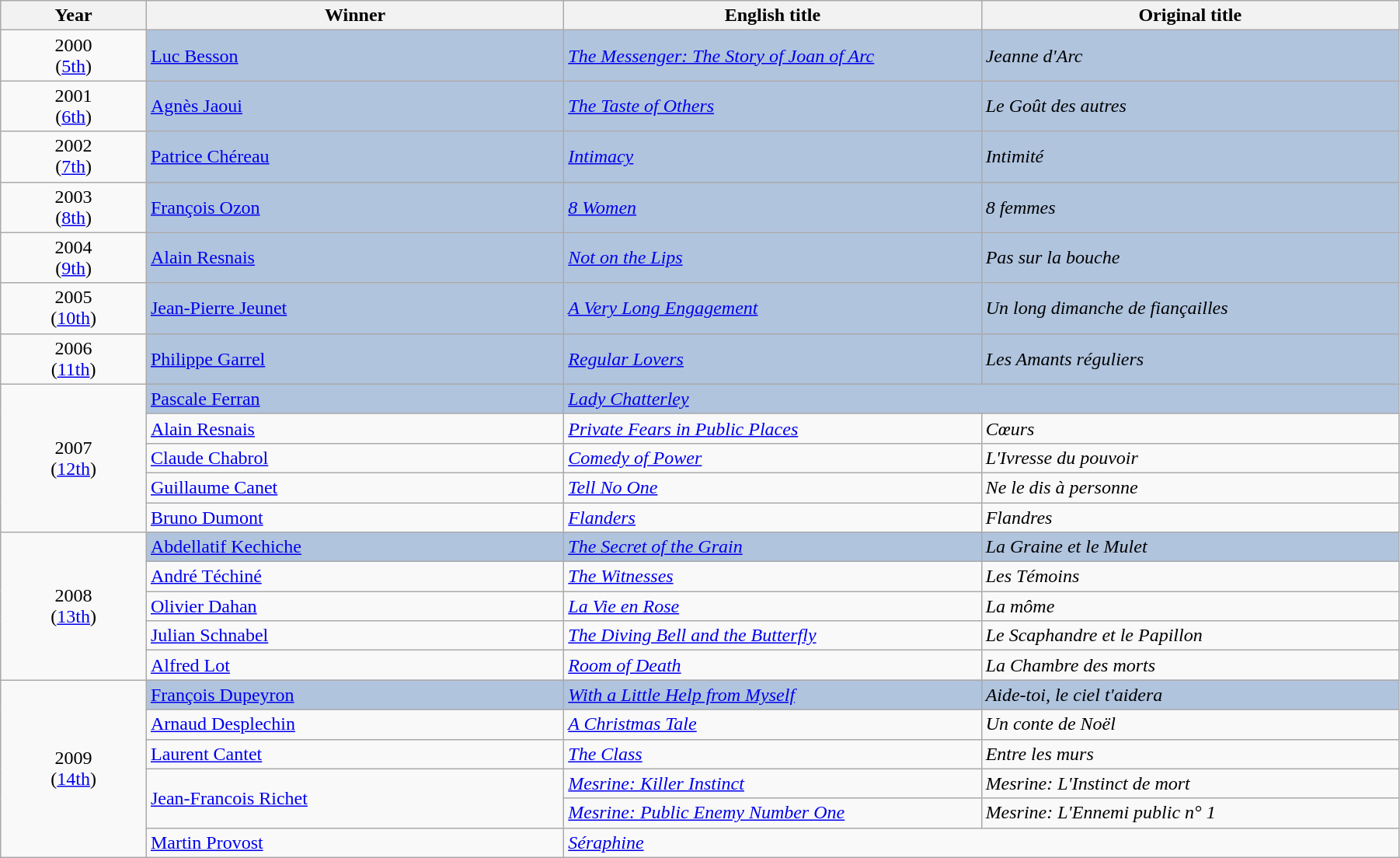<table class="wikitable" width="95%" cellpadding="5">
<tr>
<th width="100"><strong>Year</strong></th>
<th width="300"><strong>Winner</strong></th>
<th width="300"><strong>English title</strong></th>
<th width="300"><strong>Original title</strong></th>
</tr>
<tr>
<td style="text-align:center;">2000<br>(<a href='#'>5th</a>)</td>
<td style="background:#B0C4DE;"><a href='#'>Luc Besson</a></td>
<td style="background:#B0C4DE;"><em><a href='#'>The Messenger: The Story of Joan of Arc</a></em></td>
<td style="background:#B0C4DE;"><em>Jeanne d'Arc</em></td>
</tr>
<tr>
<td style="text-align:center;">2001<br>(<a href='#'>6th</a>)</td>
<td style="background:#B0C4DE;"><a href='#'>Agnès Jaoui</a></td>
<td style="background:#B0C4DE;"><em><a href='#'>The Taste of Others</a></em></td>
<td style="background:#B0C4DE;"><em>Le Goût des autres</em></td>
</tr>
<tr>
<td style="text-align:center;">2002<br>(<a href='#'>7th</a>)</td>
<td style="background:#B0C4DE;"><a href='#'>Patrice Chéreau</a></td>
<td style="background:#B0C4DE;"><em><a href='#'>Intimacy</a></em></td>
<td style="background:#B0C4DE;"><em>Intimité</em></td>
</tr>
<tr>
<td style="text-align:center;">2003<br>(<a href='#'>8th</a>)</td>
<td style="background:#B0C4DE;"><a href='#'>François Ozon</a></td>
<td style="background:#B0C4DE;"><em><a href='#'>8 Women</a></em></td>
<td style="background:#B0C4DE;"><em>8 femmes</em></td>
</tr>
<tr>
<td style="text-align:center;">2004<br>(<a href='#'>9th</a>)</td>
<td style="background:#B0C4DE;"><a href='#'>Alain Resnais</a></td>
<td style="background:#B0C4DE;"><em><a href='#'>Not on the Lips</a></em></td>
<td style="background:#B0C4DE;"><em>Pas sur la bouche</em></td>
</tr>
<tr>
<td style="text-align:center;">2005<br>(<a href='#'>10th</a>)</td>
<td style="background:#B0C4DE;"><a href='#'>Jean-Pierre Jeunet</a></td>
<td style="background:#B0C4DE;"><em><a href='#'>A Very Long Engagement</a></em></td>
<td style="background:#B0C4DE;"><em>Un long dimanche de fiançailles</em></td>
</tr>
<tr>
<td style="text-align:center;">2006<br>(<a href='#'>11th</a>)</td>
<td style="background:#B0C4DE;"><a href='#'>Philippe Garrel</a></td>
<td style="background:#B0C4DE;"><em><a href='#'>Regular Lovers</a></em></td>
<td style="background:#B0C4DE;"><em>Les Amants réguliers</em></td>
</tr>
<tr>
<td rowspan="5" style="text-align:center;">2007<br>(<a href='#'>12th</a>)</td>
<td style="background:#B0C4DE;"><a href='#'>Pascale Ferran</a></td>
<td colspan="2" style="background:#B0C4DE;"><em><a href='#'>Lady Chatterley</a></em></td>
</tr>
<tr>
<td><a href='#'>Alain Resnais</a></td>
<td><em><a href='#'>Private Fears in Public Places</a></em></td>
<td><em>Cœurs</em></td>
</tr>
<tr>
<td><a href='#'>Claude Chabrol</a></td>
<td><em><a href='#'>Comedy of Power</a></em></td>
<td><em>L'Ivresse du pouvoir</em></td>
</tr>
<tr>
<td><a href='#'>Guillaume Canet</a></td>
<td><em><a href='#'>Tell No One</a></em></td>
<td><em>Ne le dis à personne</em></td>
</tr>
<tr>
<td><a href='#'>Bruno Dumont</a></td>
<td><em><a href='#'>Flanders</a></em></td>
<td><em>Flandres</em></td>
</tr>
<tr>
<td rowspan="5" style="text-align:center;">2008<br>(<a href='#'>13th</a>)</td>
<td style="background:#B0C4DE;"><a href='#'>Abdellatif Kechiche</a></td>
<td style="background:#B0C4DE;"><em><a href='#'>The Secret of the Grain</a></em></td>
<td style="background:#B0C4DE;"><em>La Graine et le Mulet</em></td>
</tr>
<tr>
<td><a href='#'>André Téchiné</a></td>
<td><em><a href='#'>The Witnesses</a></em></td>
<td><em>Les Témoins</em></td>
</tr>
<tr>
<td><a href='#'>Olivier Dahan</a></td>
<td><em><a href='#'>La Vie en Rose</a></em></td>
<td><em>La môme</em></td>
</tr>
<tr>
<td><a href='#'>Julian Schnabel</a></td>
<td><em><a href='#'>The Diving Bell and the Butterfly</a></em></td>
<td><em>Le Scaphandre et le Papillon</em></td>
</tr>
<tr>
<td><a href='#'>Alfred Lot</a></td>
<td><em><a href='#'>Room of Death</a></em></td>
<td><em>La Chambre des morts</em></td>
</tr>
<tr>
<td rowspan="6" style="text-align:center;">2009<br>(<a href='#'>14th</a>)</td>
<td style="background:#B0C4DE;"><a href='#'>François Dupeyron</a></td>
<td style="background:#B0C4DE;"><em><a href='#'>With a Little Help from Myself</a></em></td>
<td style="background:#B0C4DE;"><em>Aide-toi, le ciel t'aidera</em></td>
</tr>
<tr>
<td><a href='#'>Arnaud Desplechin</a></td>
<td><em><a href='#'>A Christmas Tale</a></em></td>
<td><em>Un conte de Noël</em></td>
</tr>
<tr>
<td><a href='#'>Laurent Cantet</a></td>
<td><em><a href='#'>The Class</a></em></td>
<td><em>Entre les murs</em></td>
</tr>
<tr>
<td rowspan="2"><a href='#'>Jean-Francois Richet</a></td>
<td><em><a href='#'>Mesrine: Killer Instinct</a></em></td>
<td><em>Mesrine: L'Instinct de mort</em></td>
</tr>
<tr>
<td><em><a href='#'>Mesrine: Public Enemy Number One</a></em></td>
<td><em>Mesrine: L'Ennemi public n° 1</em></td>
</tr>
<tr>
<td><a href='#'>Martin Provost</a></td>
<td colspan="2"><em><a href='#'>Séraphine</a></em></td>
</tr>
</table>
